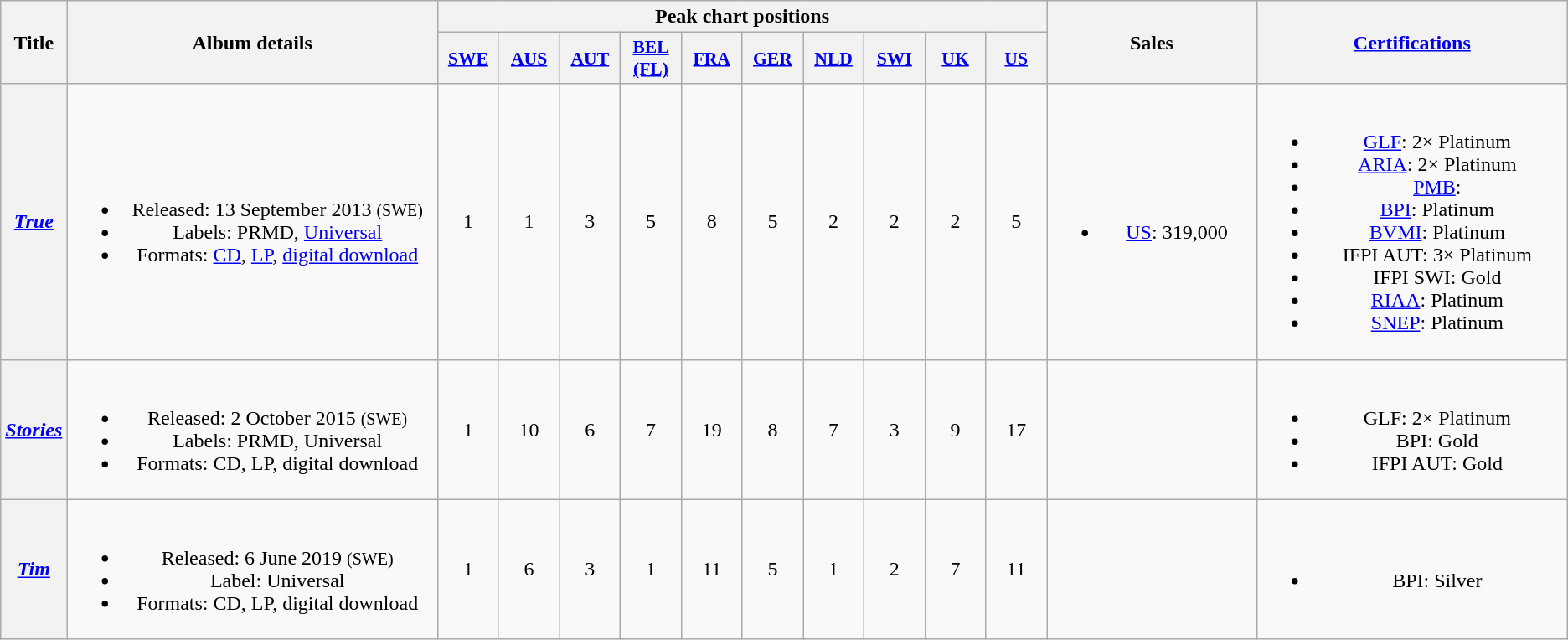<table class="wikitable plainrowheaders" style="text-align:center">
<tr>
<th scope="col" rowspan="2" style="width:1em;">Title</th>
<th scope="col" rowspan="2" style="width:18em;">Album details</th>
<th scope="col" colspan="10">Peak chart positions</th>
<th scope="col" rowspan="2" style="width:10em;">Sales</th>
<th scope="col" rowspan="2" style="width:15em;"><a href='#'>Certifications</a></th>
</tr>
<tr>
<th scope="col" style="width:2.9em;font-size:90%;"><a href='#'>SWE</a><br></th>
<th scope="col" style="width:2.9em;font-size:90%;"><a href='#'>AUS</a><br></th>
<th scope="col" style="width:2.9em;font-size:90%;"><a href='#'>AUT</a><br></th>
<th scope="col" style="width:2.9em;font-size:90%;"><a href='#'>BEL<br>(FL)</a><br></th>
<th scope="col" style="width:2.9em;font-size:90%;"><a href='#'>FRA</a><br></th>
<th scope="col" style="width:2.9em;font-size:90%;"><a href='#'>GER</a><br></th>
<th scope="col" style="width:2.9em;font-size:90%;"><a href='#'>NLD</a><br></th>
<th scope="col" style="width:2.9em;font-size:90%;"><a href='#'>SWI</a><br></th>
<th scope="col" style="width:2.9em;font-size:90%;"><a href='#'>UK</a><br></th>
<th scope="col" style="width:2.9em;font-size:90%;"><a href='#'>US</a><br></th>
</tr>
<tr>
<th scope="row"><em><a href='#'>True</a></em></th>
<td><br><ul><li>Released: 13 September 2013 <small>(SWE)</small></li><li>Labels: PRMD, <a href='#'>Universal</a></li><li>Formats: <a href='#'>CD</a>, <a href='#'>LP</a>, <a href='#'>digital download</a></li></ul></td>
<td>1</td>
<td>1</td>
<td>3</td>
<td>5</td>
<td>8</td>
<td>5</td>
<td>2</td>
<td>2</td>
<td>2</td>
<td>5</td>
<td><br><ul><li><a href='#'>US</a>: 319,000</li></ul></td>
<td><br><ul><li><a href='#'>GLF</a>: 2× Platinum</li><li><a href='#'>ARIA</a>: 2× Platinum</li><li><a href='#'>PMB</a>: </li><li><a href='#'>BPI</a>: Platinum</li><li><a href='#'>BVMI</a>: Platinum</li><li>IFPI AUT: 3× Platinum</li><li>IFPI SWI: Gold</li><li><a href='#'>RIAA</a>: Platinum</li><li><a href='#'>SNEP</a>: Platinum</li></ul></td>
</tr>
<tr>
<th scope="row"><em><a href='#'>Stories</a></em></th>
<td><br><ul><li>Released: 2 October 2015 <small>(SWE)</small></li><li>Labels: PRMD, Universal</li><li>Formats: CD, LP, digital download</li></ul></td>
<td>1</td>
<td>10</td>
<td>6</td>
<td>7</td>
<td>19</td>
<td>8</td>
<td>7</td>
<td>3</td>
<td>9</td>
<td>17</td>
<td></td>
<td><br><ul><li>GLF: 2× Platinum</li><li>BPI: Gold</li><li>IFPI AUT: Gold</li></ul></td>
</tr>
<tr>
<th scope="row"><em><a href='#'>Tim</a></em></th>
<td><br><ul><li>Released: 6 June 2019 <small>(SWE)</small></li><li>Label: Universal</li><li>Formats: CD, LP, digital download</li></ul></td>
<td>1</td>
<td>6</td>
<td>3</td>
<td>1</td>
<td>11</td>
<td>5</td>
<td>1</td>
<td>2</td>
<td>7</td>
<td>11</td>
<td></td>
<td><br><ul><li>BPI: Silver</li></ul></td>
</tr>
</table>
